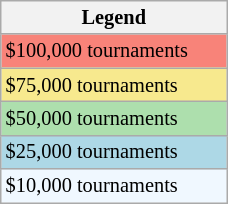<table class="wikitable" style="font-size:85%; width:12%;">
<tr>
<th>Legend</th>
</tr>
<tr style="background:#f88379;">
<td>$100,000 tournaments</td>
</tr>
<tr style="background:#f7e98e;">
<td>$75,000 tournaments</td>
</tr>
<tr style="background:#addfad;">
<td>$50,000 tournaments</td>
</tr>
<tr style="background:lightblue;">
<td>$25,000 tournaments</td>
</tr>
<tr style="background:#f0f8ff;">
<td>$10,000 tournaments</td>
</tr>
</table>
